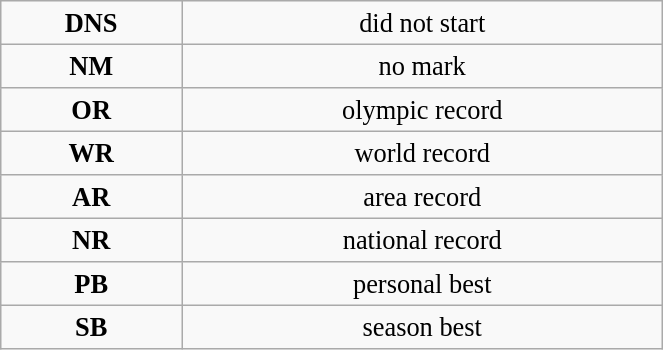<table class="wikitable" style=" text-align:center; font-size:110%;" width="35%">
<tr>
<td><strong>DNS</strong></td>
<td>did not start</td>
</tr>
<tr>
<td><strong>NM</strong></td>
<td>no mark</td>
</tr>
<tr>
<td><strong>OR</strong></td>
<td>olympic record</td>
</tr>
<tr>
<td><strong>WR</strong></td>
<td>world record</td>
</tr>
<tr>
<td><strong>AR</strong></td>
<td>area record</td>
</tr>
<tr>
<td><strong>NR</strong></td>
<td>national record</td>
</tr>
<tr>
<td><strong>PB</strong></td>
<td>personal best</td>
</tr>
<tr>
<td><strong>SB</strong></td>
<td>season best</td>
</tr>
</table>
